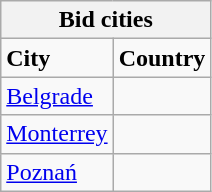<table class="wikitable">
<tr>
<th colspan=6>Bid cities</th>
</tr>
<tr>
<td><strong>City</strong></td>
<td><strong>Country</strong></td>
</tr>
<tr>
<td><a href='#'>Belgrade</a></td>
<td></td>
</tr>
<tr>
<td><a href='#'>Monterrey</a></td>
<td></td>
</tr>
<tr>
<td><a href='#'>Poznań</a></td>
<td></td>
</tr>
</table>
